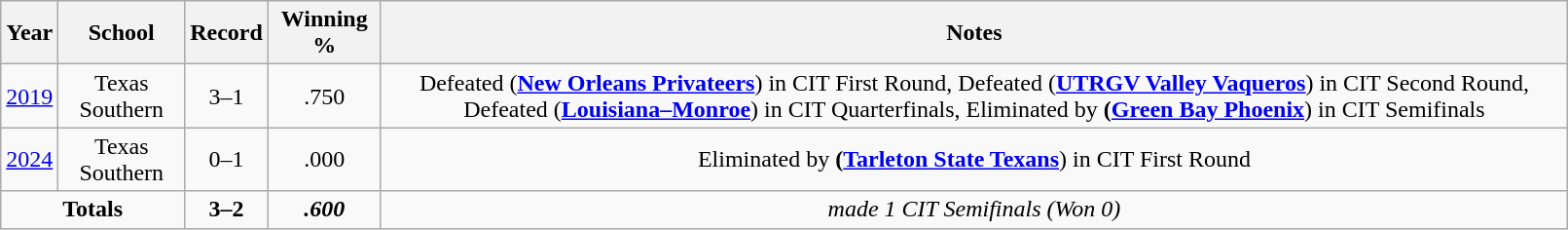<table cellpadding="1" border="1" cellspacing="0" width="85%" class="wikitable">
<tr>
<th>Year</th>
<th>School</th>
<th>Record</th>
<th>Winning %</th>
<th>Notes</th>
</tr>
<tr align="center">
<td><a href='#'>2019</a></td>
<td>Texas Southern</td>
<td>3–1</td>
<td>.750</td>
<td>Defeated (<strong><a href='#'>New Orleans Privateers</a></strong>) in CIT First Round, Defeated (<strong><a href='#'>UTRGV Valley Vaqueros</a></strong>) in CIT Second Round, Defeated (<strong><a href='#'>Louisiana–Monroe</a></strong>) in CIT Quarterfinals, Eliminated by <strong>(<a href='#'>Green Bay Phoenix</a></strong>) in CIT Semifinals</td>
</tr>
<tr align="center">
<td><a href='#'>2024</a></td>
<td>Texas Southern</td>
<td>0–1</td>
<td>.000</td>
<td>Eliminated by <strong>(<a href='#'>Tarleton State Texans</a></strong>) in CIT First Round</td>
</tr>
<tr align="center">
<td colspan="2"><strong>Totals</strong></td>
<td><strong>3–2</strong></td>
<td><strong><em>.600</em></strong></td>
<td><em> made 1 CIT Semifinals  (Won 0)</em></td>
</tr>
</table>
